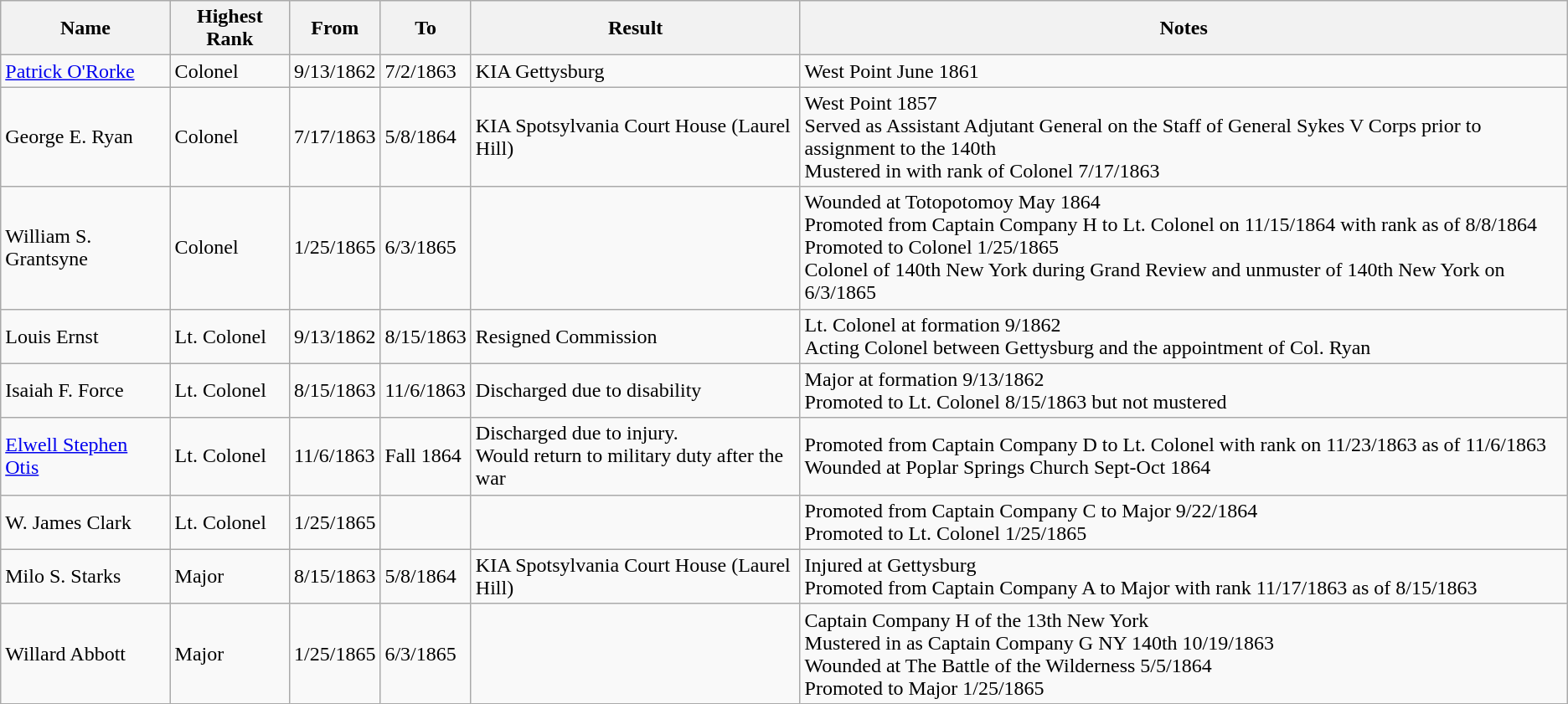<table class="wikitable">
<tr>
<th>Name</th>
<th>Highest Rank</th>
<th>From</th>
<th>To</th>
<th>Result</th>
<th>Notes</th>
</tr>
<tr>
<td><a href='#'>Patrick O'Rorke</a></td>
<td>Colonel</td>
<td>9/13/1862</td>
<td>7/2/1863 </td>
<td>KIA Gettysburg</td>
<td>West Point June 1861</td>
</tr>
<tr>
<td>George E. Ryan</td>
<td>Colonel</td>
<td>7/17/1863</td>
<td>5/8/1864 </td>
<td>KIA Spotsylvania Court House (Laurel Hill)</td>
<td>West Point 1857<br>Served as Assistant Adjutant General on the Staff of General Sykes V Corps prior to assignment to the 140th<br>Mustered in with rank of Colonel 7/17/1863</td>
</tr>
<tr>
<td>William S. Grantsyne</td>
<td>Colonel</td>
<td>1/25/1865</td>
<td>6/3/1865</td>
<td></td>
<td>Wounded at Totopotomoy May 1864<br>Promoted from Captain Company H to Lt. Colonel on 11/15/1864 with rank as of 8/8/1864<br>Promoted to Colonel 1/25/1865<br>Colonel of 140th New York during Grand Review and unmuster of 140th New York on 6/3/1865</td>
</tr>
<tr>
<td>Louis Ernst</td>
<td>Lt. Colonel</td>
<td>9/13/1862</td>
<td>8/15/1863</td>
<td>Resigned Commission</td>
<td>Lt. Colonel at formation 9/1862<br>Acting Colonel between Gettysburg and the appointment of Col. Ryan</td>
</tr>
<tr>
<td>Isaiah F. Force</td>
<td>Lt. Colonel</td>
<td>8/15/1863</td>
<td>11/6/1863</td>
<td>Discharged due to disability</td>
<td>Major at formation 9/13/1862<br>Promoted to Lt. Colonel 8/15/1863 but not mustered</td>
</tr>
<tr>
<td><a href='#'>Elwell Stephen Otis</a></td>
<td>Lt. Colonel</td>
<td>11/6/1863</td>
<td>Fall 1864</td>
<td>Discharged due to injury.<br>Would return to military duty after the war</td>
<td>Promoted from Captain Company D to Lt. Colonel with rank on 11/23/1863 as of 11/6/1863<br>Wounded at Poplar Springs Church Sept-Oct 1864</td>
</tr>
<tr>
<td>W. James Clark</td>
<td>Lt. Colonel</td>
<td>1/25/1865</td>
<td></td>
<td></td>
<td>Promoted from Captain Company C to Major 9/22/1864<br>Promoted to Lt. Colonel 1/25/1865</td>
</tr>
<tr>
<td>Milo S. Starks</td>
<td>Major</td>
<td>8/15/1863</td>
<td>5/8/1864 </td>
<td>KIA Spotsylvania Court House (Laurel Hill)</td>
<td>Injured at Gettysburg<br>Promoted from Captain Company A to Major with rank 11/17/1863 as of 8/15/1863</td>
</tr>
<tr>
<td>Willard Abbott</td>
<td>Major</td>
<td>1/25/1865</td>
<td>6/3/1865</td>
<td></td>
<td>Captain Company H of the 13th New York<br>Mustered in as Captain Company G NY 140th 10/19/1863<br>Wounded at The Battle of the Wilderness 5/5/1864<br>Promoted to Major 1/25/1865</td>
</tr>
</table>
